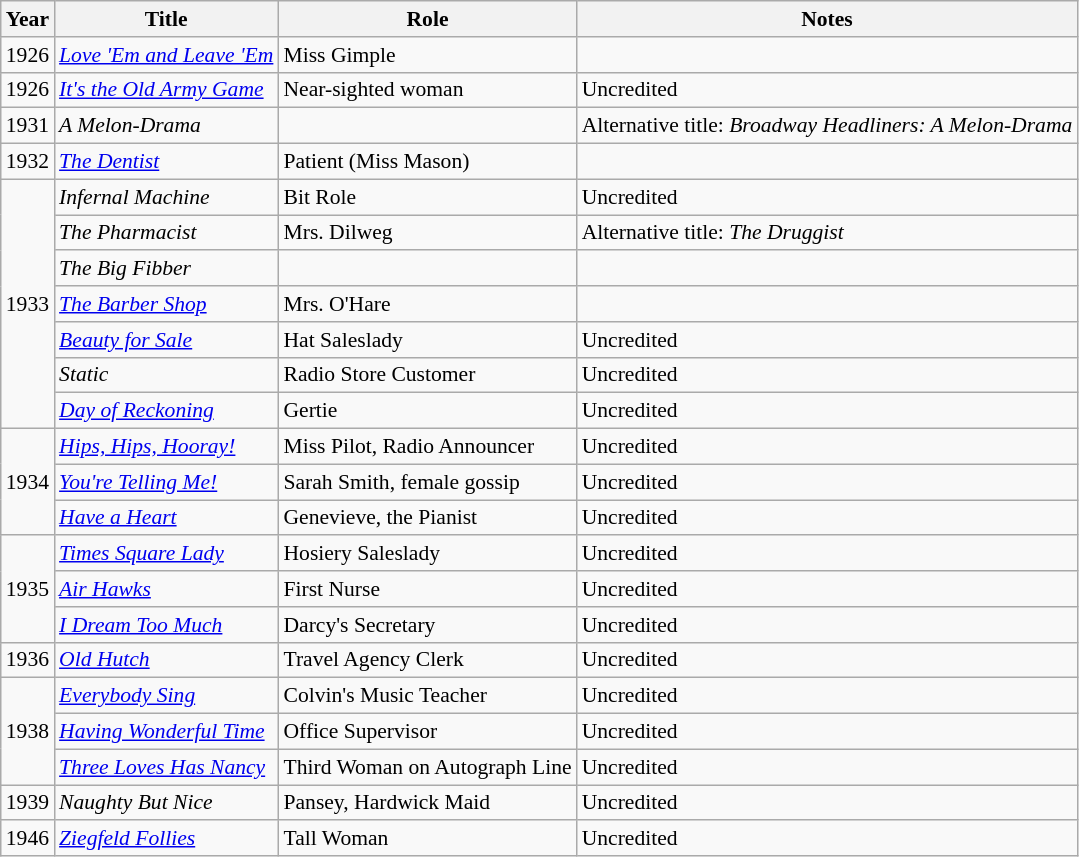<table class="wikitable" style="font-size: 90%;">
<tr>
<th>Year</th>
<th>Title</th>
<th>Role</th>
<th>Notes</th>
</tr>
<tr>
<td>1926</td>
<td><em><a href='#'>Love 'Em and Leave 'Em</a></em></td>
<td>Miss Gimple</td>
<td></td>
</tr>
<tr>
<td>1926</td>
<td><em><a href='#'>It's the Old Army Game</a></em></td>
<td>Near-sighted woman</td>
<td>Uncredited</td>
</tr>
<tr>
<td>1931</td>
<td><em>A Melon-Drama</em></td>
<td></td>
<td>Alternative title: <em>Broadway Headliners: A Melon-Drama</em></td>
</tr>
<tr>
<td>1932</td>
<td><em><a href='#'>The Dentist</a></em></td>
<td>Patient (Miss Mason)</td>
<td></td>
</tr>
<tr>
<td rowspan=7>1933</td>
<td><em>Infernal Machine</em></td>
<td>Bit Role</td>
<td>Uncredited</td>
</tr>
<tr>
<td><em>The Pharmacist</em></td>
<td>Mrs. Dilweg</td>
<td>Alternative title: <em>The Druggist</em></td>
</tr>
<tr>
<td><em>The Big Fibber</em></td>
<td></td>
<td></td>
</tr>
<tr>
<td><em><a href='#'>The Barber Shop</a></em></td>
<td>Mrs. O'Hare</td>
<td></td>
</tr>
<tr>
<td><em><a href='#'>Beauty for Sale</a></em></td>
<td>Hat Saleslady</td>
<td>Uncredited</td>
</tr>
<tr>
<td><em>Static</em></td>
<td>Radio Store Customer</td>
<td>Uncredited</td>
</tr>
<tr>
<td><em><a href='#'>Day of Reckoning</a></em></td>
<td>Gertie</td>
<td>Uncredited</td>
</tr>
<tr>
<td rowspan=3>1934</td>
<td><em><a href='#'>Hips, Hips, Hooray!</a></em></td>
<td>Miss Pilot, Radio Announcer</td>
<td>Uncredited</td>
</tr>
<tr>
<td><em><a href='#'>You're Telling Me!</a></em></td>
<td>Sarah Smith, female gossip</td>
<td>Uncredited</td>
</tr>
<tr>
<td><em><a href='#'>Have a Heart</a></em></td>
<td>Genevieve, the Pianist</td>
<td>Uncredited</td>
</tr>
<tr>
<td rowspan=3>1935</td>
<td><em><a href='#'>Times Square Lady</a></em></td>
<td>Hosiery Saleslady</td>
<td>Uncredited</td>
</tr>
<tr>
<td><em><a href='#'>Air Hawks</a></em></td>
<td>First Nurse</td>
<td>Uncredited</td>
</tr>
<tr>
<td><em><a href='#'>I Dream Too Much</a></em></td>
<td>Darcy's Secretary</td>
<td>Uncredited</td>
</tr>
<tr>
<td>1936</td>
<td><em><a href='#'>Old Hutch</a></em></td>
<td>Travel Agency Clerk</td>
<td>Uncredited</td>
</tr>
<tr>
<td rowspan=3>1938</td>
<td><em><a href='#'>Everybody Sing</a></em></td>
<td>Colvin's Music Teacher</td>
<td>Uncredited</td>
</tr>
<tr>
<td><em><a href='#'>Having Wonderful Time</a></em></td>
<td>Office Supervisor</td>
<td>Uncredited</td>
</tr>
<tr>
<td><em><a href='#'>Three Loves Has Nancy</a></em></td>
<td>Third Woman on Autograph Line</td>
<td>Uncredited</td>
</tr>
<tr>
<td>1939</td>
<td><em>Naughty But Nice</em></td>
<td>Pansey, Hardwick Maid</td>
<td>Uncredited</td>
</tr>
<tr>
<td>1946</td>
<td><em><a href='#'>Ziegfeld Follies</a></em></td>
<td>Tall Woman</td>
<td>Uncredited</td>
</tr>
</table>
